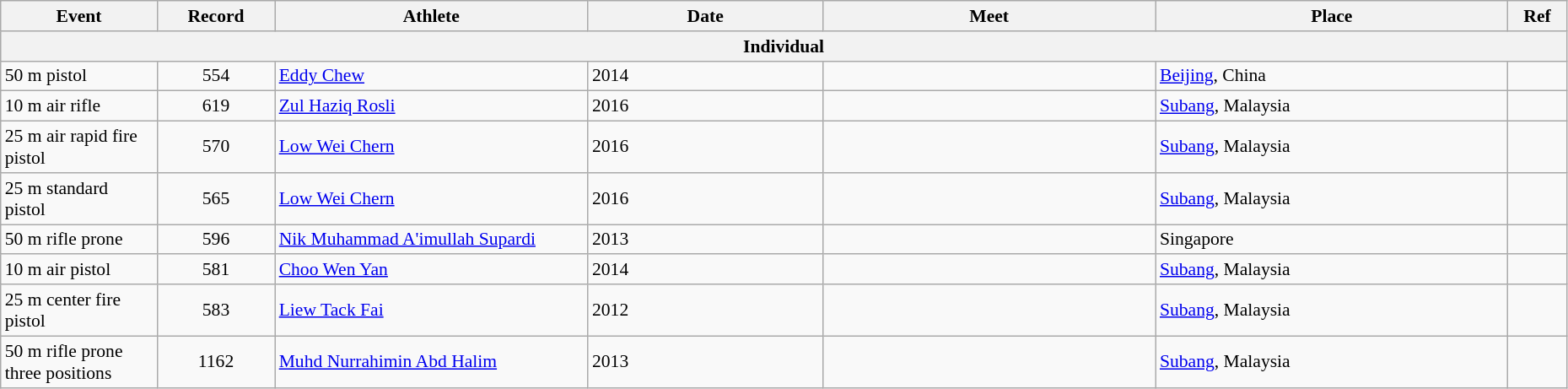<table class="wikitable" style="font-size:90%; width: 98%;">
<tr>
<th width=8%>Event</th>
<th width=6%>Record</th>
<th width=16%>Athlete</th>
<th width=12%>Date</th>
<th width=17%>Meet</th>
<th width=18%>Place</th>
<th width=3%>Ref</th>
</tr>
<tr bgcolor="#DDDDDD">
<th colspan="8">Individual</th>
</tr>
<tr>
<td>50 m pistol</td>
<td align=center>554</td>
<td><a href='#'>Eddy Chew</a></td>
<td>2014</td>
<td></td>
<td> <a href='#'>Beijing</a>, China</td>
<td></td>
</tr>
<tr>
<td>10 m air rifle</td>
<td align=center>619</td>
<td><a href='#'>Zul Haziq Rosli</a></td>
<td>2016</td>
<td></td>
<td> <a href='#'>Subang</a>, Malaysia</td>
<td></td>
</tr>
<tr>
<td>25 m air rapid fire pistol</td>
<td align=center>570</td>
<td><a href='#'>Low Wei Chern</a></td>
<td>2016</td>
<td></td>
<td> <a href='#'>Subang</a>, Malaysia</td>
<td></td>
</tr>
<tr>
<td>25 m standard pistol</td>
<td align=center>565</td>
<td><a href='#'>Low Wei Chern</a></td>
<td>2016</td>
<td></td>
<td> <a href='#'>Subang</a>, Malaysia</td>
<td></td>
</tr>
<tr>
<td>50 m rifle prone</td>
<td align=center>596</td>
<td><a href='#'>Nik Muhammad A'imullah Supardi</a></td>
<td>2013</td>
<td></td>
<td> Singapore</td>
<td></td>
</tr>
<tr>
<td>10 m air pistol</td>
<td align=center>581</td>
<td><a href='#'>Choo Wen Yan</a></td>
<td>2014</td>
<td></td>
<td> <a href='#'>Subang</a>, Malaysia</td>
<td></td>
</tr>
<tr>
<td>25 m center fire pistol</td>
<td align=center>583</td>
<td><a href='#'>Liew Tack Fai</a></td>
<td>2012</td>
<td></td>
<td> <a href='#'>Subang</a>, Malaysia</td>
<td></td>
</tr>
<tr>
<td>50 m rifle prone three positions</td>
<td align=center>1162</td>
<td><a href='#'>Muhd Nurrahimin Abd Halim</a></td>
<td>2013</td>
<td></td>
<td> <a href='#'>Subang</a>, Malaysia</td>
<td></td>
</tr>
</table>
